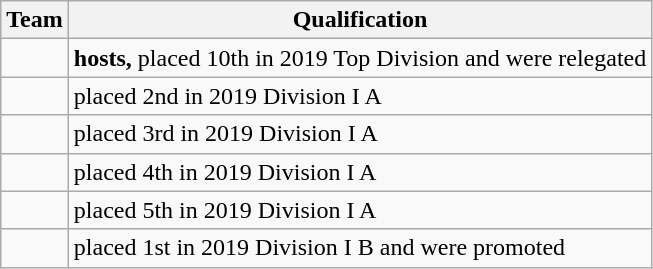<table class="wikitable">
<tr>
<th>Team</th>
<th>Qualification</th>
</tr>
<tr>
<td></td>
<td><strong>hosts,</strong> placed 10th in 2019 Top Division and were relegated</td>
</tr>
<tr>
<td></td>
<td>placed 2nd in 2019 Division I A</td>
</tr>
<tr>
<td></td>
<td>placed 3rd in 2019 Division I A</td>
</tr>
<tr>
<td></td>
<td>placed 4th in 2019 Division I A</td>
</tr>
<tr>
<td></td>
<td>placed 5th in 2019 Division I A</td>
</tr>
<tr>
<td></td>
<td>placed 1st in 2019 Division I B and were promoted</td>
</tr>
</table>
